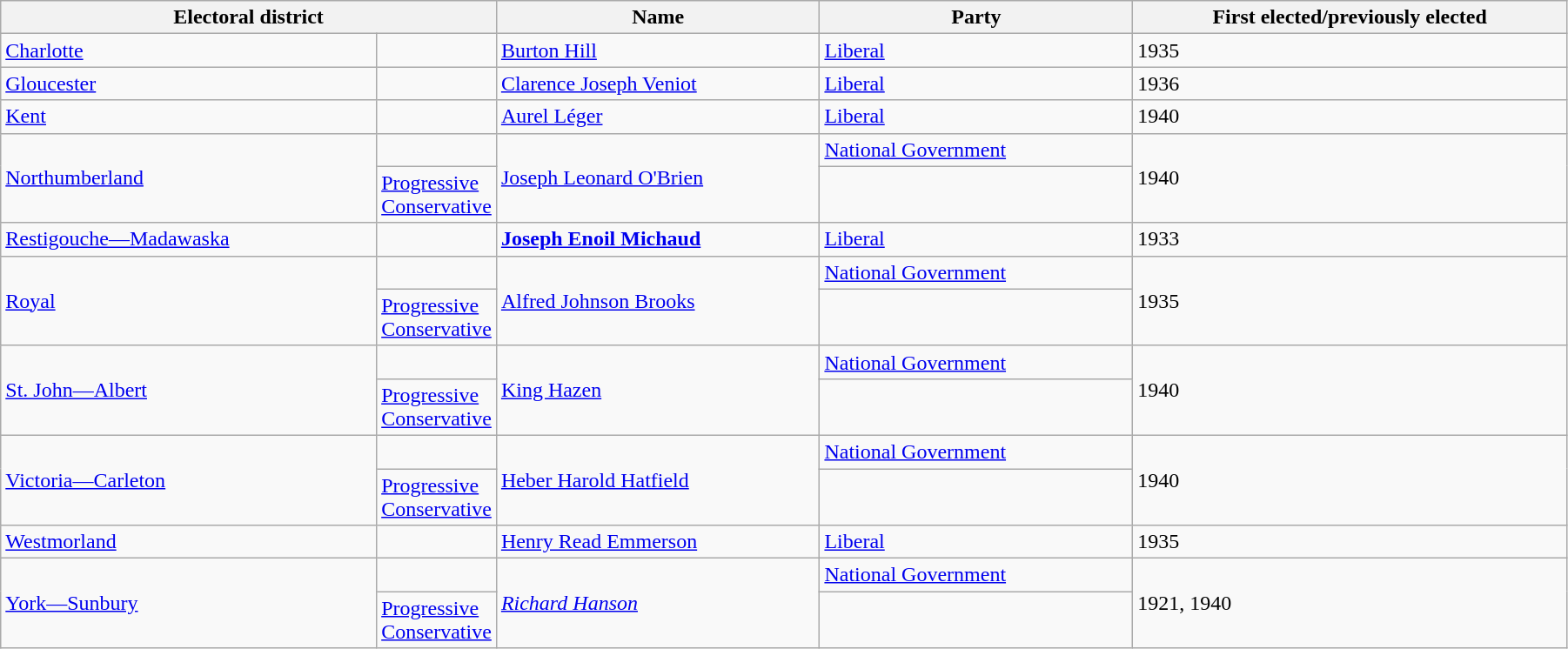<table class="wikitable" width=95%>
<tr>
<th colspan=2 width=25%>Electoral district</th>
<th>Name</th>
<th width=20%>Party</th>
<th>First elected/previously elected</th>
</tr>
<tr>
<td width=24%><a href='#'>Charlotte</a></td>
<td></td>
<td><a href='#'>Burton Hill</a></td>
<td><a href='#'>Liberal</a></td>
<td>1935</td>
</tr>
<tr>
<td><a href='#'>Gloucester</a></td>
<td></td>
<td><a href='#'>Clarence Joseph Veniot</a></td>
<td><a href='#'>Liberal</a></td>
<td>1936</td>
</tr>
<tr>
<td><a href='#'>Kent</a></td>
<td></td>
<td><a href='#'>Aurel Léger</a></td>
<td><a href='#'>Liberal</a></td>
<td>1940</td>
</tr>
<tr>
<td rowspan=2><a href='#'>Northumberland</a></td>
<td></td>
<td rowspan=2><a href='#'>Joseph Leonard O'Brien</a></td>
<td><a href='#'>National Government</a></td>
<td rowspan=2>1940</td>
</tr>
<tr>
<td><a href='#'>Progressive Conservative</a></td>
</tr>
<tr>
<td><a href='#'>Restigouche—Madawaska</a></td>
<td></td>
<td><strong><a href='#'>Joseph Enoil Michaud</a></strong></td>
<td><a href='#'>Liberal</a></td>
<td>1933</td>
</tr>
<tr>
<td rowspan=2><a href='#'>Royal</a></td>
<td></td>
<td rowspan=2><a href='#'>Alfred Johnson Brooks</a></td>
<td><a href='#'>National Government</a></td>
<td rowspan=2>1935</td>
</tr>
<tr>
<td><a href='#'>Progressive Conservative</a></td>
</tr>
<tr>
<td rowspan=2><a href='#'>St. John—Albert</a></td>
<td></td>
<td rowspan=2><a href='#'>King Hazen</a></td>
<td><a href='#'>National Government</a></td>
<td rowspan=2>1940</td>
</tr>
<tr>
<td><a href='#'>Progressive Conservative</a></td>
</tr>
<tr>
<td rowspan=2><a href='#'>Victoria—Carleton</a></td>
<td></td>
<td rowspan=2><a href='#'>Heber Harold Hatfield</a></td>
<td><a href='#'>National Government</a></td>
<td rowspan=2>1940</td>
</tr>
<tr>
<td><a href='#'>Progressive Conservative</a></td>
</tr>
<tr>
<td><a href='#'>Westmorland</a></td>
<td></td>
<td><a href='#'>Henry Read Emmerson</a></td>
<td><a href='#'>Liberal</a></td>
<td>1935</td>
</tr>
<tr>
<td rowspan=2><a href='#'>York—Sunbury</a></td>
<td></td>
<td rowspan=2><em><a href='#'>Richard Hanson</a></em></td>
<td><a href='#'>National Government</a></td>
<td rowspan=2>1921, 1940</td>
</tr>
<tr>
<td><a href='#'>Progressive Conservative</a></td>
</tr>
</table>
